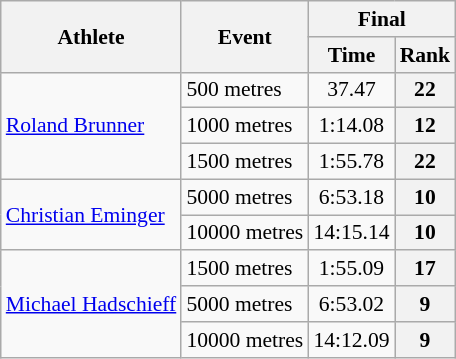<table class="wikitable" style="font-size:90%">
<tr>
<th rowspan="2">Athlete</th>
<th rowspan="2">Event</th>
<th colspan="2">Final</th>
</tr>
<tr>
<th>Time</th>
<th>Rank</th>
</tr>
<tr>
<td rowspan=3><a href='#'>Roland Brunner</a></td>
<td>500 metres</td>
<td align="center">37.47</td>
<th align="center">22</th>
</tr>
<tr>
<td>1000 metres</td>
<td align="center">1:14.08</td>
<th align="center">12</th>
</tr>
<tr>
<td>1500 metres</td>
<td align="center">1:55.78</td>
<th align="center">22</th>
</tr>
<tr>
<td rowspan=2><a href='#'>Christian Eminger</a></td>
<td>5000 metres</td>
<td align="center">6:53.18</td>
<th align="center">10</th>
</tr>
<tr>
<td>10000 metres</td>
<td align="center">14:15.14</td>
<th align="center">10</th>
</tr>
<tr>
<td rowspan=3><a href='#'>Michael Hadschieff</a></td>
<td>1500 metres</td>
<td align="center">1:55.09</td>
<th align="center">17</th>
</tr>
<tr>
<td>5000 metres</td>
<td align="center">6:53.02</td>
<th align="center">9</th>
</tr>
<tr>
<td>10000 metres</td>
<td align="center">14:12.09</td>
<th align="center">9</th>
</tr>
</table>
